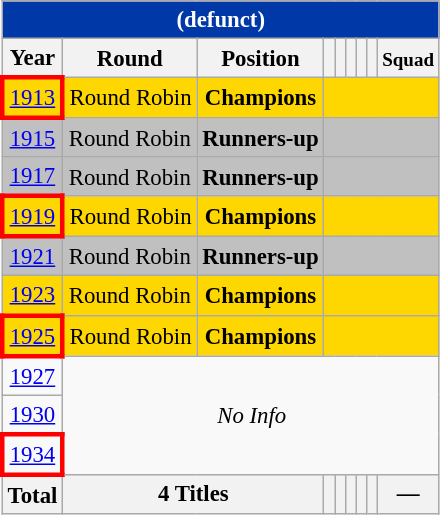<table class="wikitable collapsible autocollapse" style="text-align: center; font-size:95%;">
<tr>
<th colspan=9 style="background:#0038A8; color: #FFFFFF;"><a href='#'></a> (defunct)</th>
</tr>
<tr>
<th>Year</th>
<th>Round</th>
<th>Position</th>
<th></th>
<th></th>
<th></th>
<th></th>
<th></th>
<th><small>Squad</small></th>
</tr>
<tr style="background:gold;">
<td style="border: 3px solid red"> <a href='#'>1913</a></td>
<td>Round Robin</td>
<td><strong>Champions</strong></td>
<td colspan=6></td>
</tr>
<tr style="background:silver;">
<td> <a href='#'>1915</a></td>
<td>Round Robin</td>
<td><strong>Runners-up</strong></td>
<td colspan=6></td>
</tr>
<tr style="background:silver;">
<td> <a href='#'>1917</a></td>
<td>Round Robin</td>
<td><strong>Runners-up</strong></td>
<td colspan=6></td>
</tr>
<tr style="background:gold;">
<td style="border: 3px solid red"> <a href='#'>1919</a></td>
<td>Round Robin</td>
<td><strong>Champions</strong></td>
<td colspan=6></td>
</tr>
<tr style="background:silver;">
<td> <a href='#'>1921</a></td>
<td>Round Robin</td>
<td><strong>Runners-up</strong></td>
<td colspan=6></td>
</tr>
<tr style="background:gold;">
<td> <a href='#'>1923</a></td>
<td>Round Robin</td>
<td><strong>Champions</strong></td>
<td colspan=6></td>
</tr>
<tr style="background:gold;">
<td style="border: 3px solid red"> <a href='#'>1925</a></td>
<td>Round Robin</td>
<td><strong>Champions</strong></td>
<td colspan=6></td>
</tr>
<tr>
<td> <a href='#'>1927</a></td>
<td colspan=8 rowspan=3><em>No Info</em></td>
</tr>
<tr>
<td> <a href='#'>1930</a></td>
</tr>
<tr>
<td style="border: 3px solid red"> <a href='#'>1934</a></td>
</tr>
<tr>
<th>Total</th>
<th colspan=2>4 Titles</th>
<th></th>
<th></th>
<th></th>
<th></th>
<th></th>
<th>—</th>
</tr>
</table>
